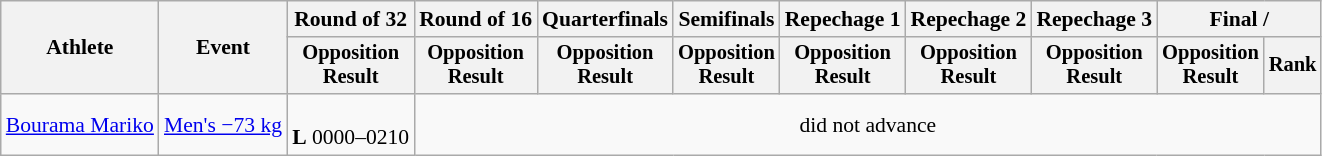<table class="wikitable" style="font-size:90%">
<tr>
<th rowspan="2">Athlete</th>
<th rowspan="2">Event</th>
<th>Round of 32</th>
<th>Round of 16</th>
<th>Quarterfinals</th>
<th>Semifinals</th>
<th>Repechage 1</th>
<th>Repechage 2</th>
<th>Repechage 3</th>
<th colspan=2>Final / </th>
</tr>
<tr style="font-size:95%">
<th>Opposition<br>Result</th>
<th>Opposition<br>Result</th>
<th>Opposition<br>Result</th>
<th>Opposition<br>Result</th>
<th>Opposition<br>Result</th>
<th>Opposition<br>Result</th>
<th>Opposition<br>Result</th>
<th>Opposition<br>Result</th>
<th>Rank</th>
</tr>
<tr align=center>
<td align=left><a href='#'>Bourama Mariko</a></td>
<td align=left><a href='#'>Men's −73 kg</a></td>
<td><br><strong>L</strong> 0000–0210</td>
<td colspan=8>did not advance</td>
</tr>
</table>
